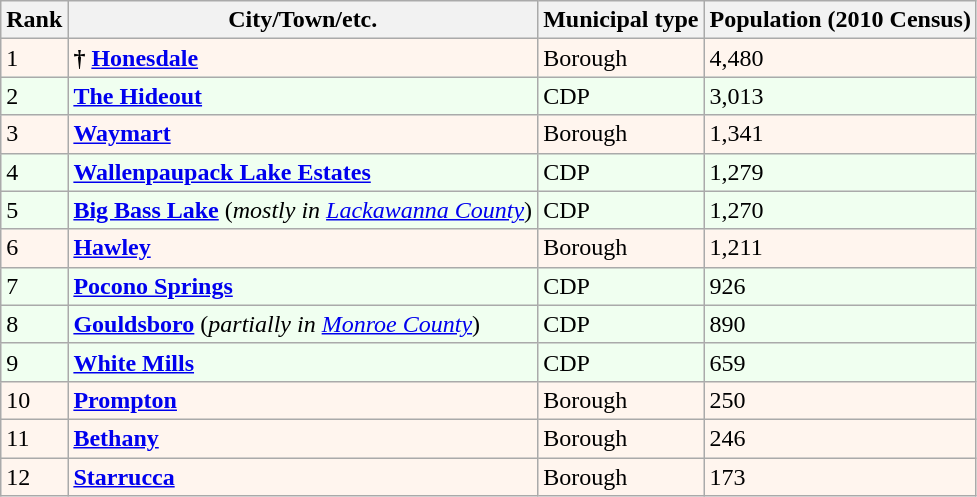<table class="wikitable sortable">
<tr>
<th>Rank</th>
<th>City/Town/etc.</th>
<th>Municipal type</th>
<th>Population (2010 Census)</th>
</tr>
<tr style="background-color:#FFF5EE;">
<td>1</td>
<td><strong>†</strong> <strong><a href='#'>Honesdale</a></strong></td>
<td>Borough</td>
<td>4,480</td>
</tr>
<tr style="background-color:#F0FFF0;">
<td>2</td>
<td><strong><a href='#'>The Hideout</a></strong></td>
<td>CDP</td>
<td>3,013</td>
</tr>
<tr style="background-color:#FFF5EE;">
<td>3</td>
<td><strong><a href='#'>Waymart</a></strong></td>
<td>Borough</td>
<td>1,341</td>
</tr>
<tr style="background-color:#F0FFF0;">
<td>4</td>
<td><strong><a href='#'>Wallenpaupack Lake Estates</a></strong></td>
<td>CDP</td>
<td>1,279</td>
</tr>
<tr style="background-color:#F0FFF0;">
<td>5</td>
<td><strong><a href='#'>Big Bass Lake</a></strong> (<em>mostly in <a href='#'>Lackawanna County</a></em>)</td>
<td>CDP</td>
<td>1,270</td>
</tr>
<tr style="background-color:#FFF5EE;">
<td>6</td>
<td><strong><a href='#'>Hawley</a></strong></td>
<td>Borough</td>
<td>1,211</td>
</tr>
<tr style="background-color:#F0FFF0;">
<td>7</td>
<td><strong><a href='#'>Pocono Springs</a></strong></td>
<td>CDP</td>
<td>926</td>
</tr>
<tr style="background-color:#F0FFF0;">
<td>8</td>
<td><strong><a href='#'>Gouldsboro</a></strong> (<em>partially in <a href='#'>Monroe County</a></em>)</td>
<td>CDP</td>
<td>890</td>
</tr>
<tr style="background-color:#F0FFF0;">
<td>9</td>
<td><strong><a href='#'>White Mills</a></strong></td>
<td>CDP</td>
<td>659</td>
</tr>
<tr style="background-color:#FFF5EE;">
<td>10</td>
<td><strong><a href='#'>Prompton</a></strong></td>
<td>Borough</td>
<td>250</td>
</tr>
<tr style="background-color:#FFF5EE;">
<td>11</td>
<td><strong><a href='#'>Bethany</a></strong></td>
<td>Borough</td>
<td>246</td>
</tr>
<tr style="background-color:#FFF5EE;">
<td>12</td>
<td><strong><a href='#'>Starrucca</a></strong></td>
<td>Borough</td>
<td>173</td>
</tr>
</table>
